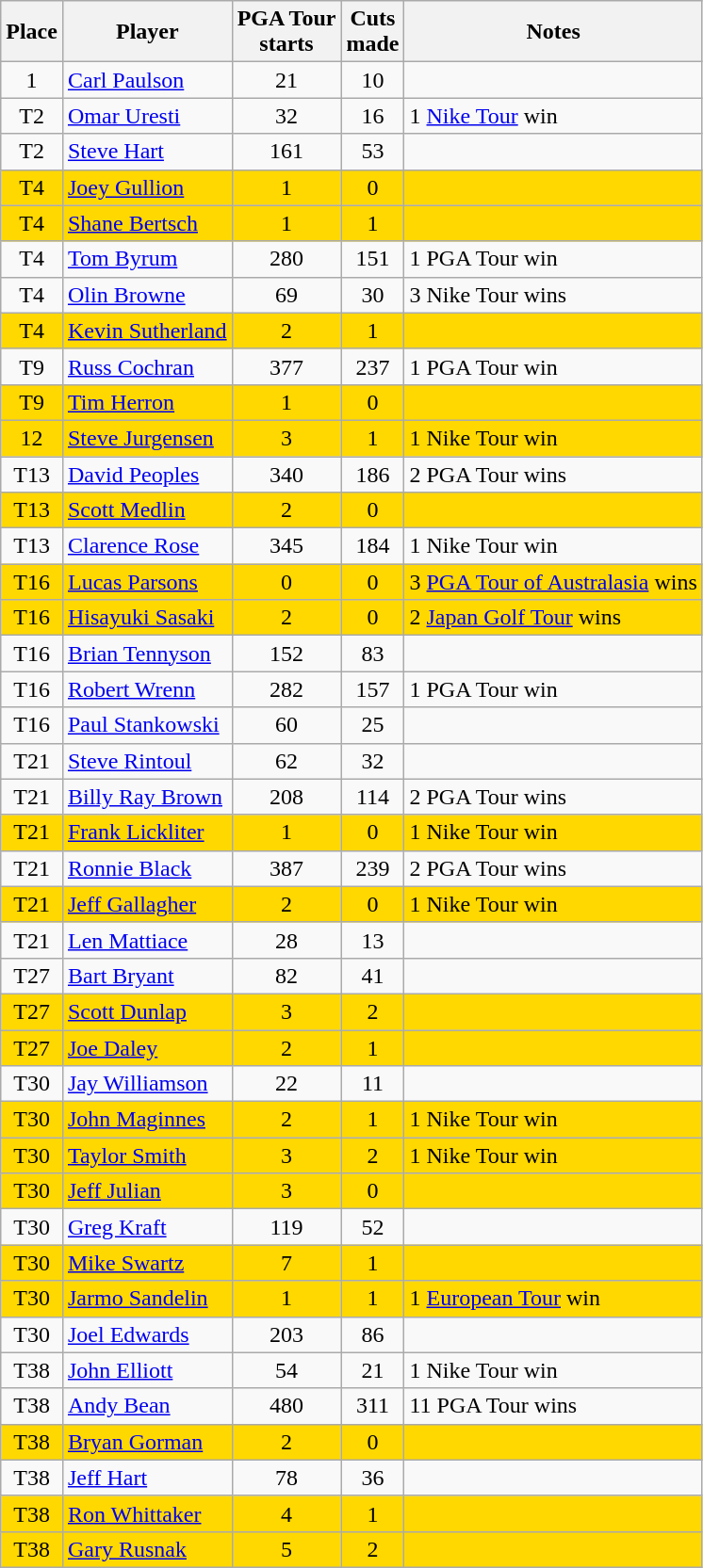<table class="wikitable sortable" style="text-align:center">
<tr>
<th>Place</th>
<th>Player</th>
<th>PGA Tour<br>starts</th>
<th>Cuts<br>made</th>
<th>Notes</th>
</tr>
<tr>
<td>1</td>
<td align=left> <a href='#'>Carl Paulson</a></td>
<td>21</td>
<td>10</td>
<td align=left></td>
</tr>
<tr>
<td>T2</td>
<td align=left> <a href='#'>Omar Uresti</a></td>
<td>32</td>
<td>16</td>
<td align=left>1 <a href='#'>Nike Tour</a> win</td>
</tr>
<tr>
<td>T2</td>
<td align=left> <a href='#'>Steve Hart</a></td>
<td>161</td>
<td>53</td>
<td align=left></td>
</tr>
<tr style="background:#FFD800;">
<td>T4</td>
<td align=left> <a href='#'>Joey Gullion</a></td>
<td>1</td>
<td>0</td>
<td align=left></td>
</tr>
<tr style="background:#FFD800;">
<td>T4</td>
<td align=left> <a href='#'>Shane Bertsch</a></td>
<td>1</td>
<td>1</td>
<td align=left></td>
</tr>
<tr>
<td>T4</td>
<td align=left> <a href='#'>Tom Byrum</a></td>
<td>280</td>
<td>151</td>
<td align=left>1 PGA Tour win</td>
</tr>
<tr>
<td>T4</td>
<td align=left> <a href='#'>Olin Browne</a></td>
<td>69</td>
<td>30</td>
<td align=left>3 Nike Tour wins</td>
</tr>
<tr style="background:#FFD800;">
<td>T4</td>
<td align=left> <a href='#'>Kevin Sutherland</a></td>
<td>2</td>
<td>1</td>
<td align=left></td>
</tr>
<tr>
<td>T9</td>
<td align=left> <a href='#'>Russ Cochran</a></td>
<td>377</td>
<td>237</td>
<td align=left>1 PGA Tour win</td>
</tr>
<tr style="background:#FFD800;">
<td>T9</td>
<td align=left> <a href='#'>Tim Herron</a></td>
<td>1</td>
<td>0</td>
<td align=left></td>
</tr>
<tr style="background:#FFD800;">
<td>12</td>
<td align=left> <a href='#'>Steve Jurgensen</a></td>
<td>3</td>
<td>1</td>
<td align=left>1 Nike Tour win</td>
</tr>
<tr>
<td>T13</td>
<td align=left> <a href='#'>David Peoples</a></td>
<td>340</td>
<td>186</td>
<td align=left>2 PGA Tour wins</td>
</tr>
<tr style="background:#FFD800;">
<td>T13</td>
<td align=left> <a href='#'>Scott Medlin</a></td>
<td>2</td>
<td>0</td>
<td align=left></td>
</tr>
<tr>
<td>T13</td>
<td align=left> <a href='#'>Clarence Rose</a></td>
<td>345</td>
<td>184</td>
<td align=left>1 Nike Tour win</td>
</tr>
<tr style="background:#FFD800;">
<td>T16</td>
<td align=left> <a href='#'>Lucas Parsons</a></td>
<td>0</td>
<td>0</td>
<td align=left>3 <a href='#'>PGA Tour of Australasia</a> wins</td>
</tr>
<tr style="background:#FFD800;">
<td>T16</td>
<td align=left> <a href='#'>Hisayuki Sasaki</a></td>
<td>2</td>
<td>0</td>
<td align=left>2 <a href='#'>Japan Golf Tour</a> wins</td>
</tr>
<tr>
<td>T16</td>
<td align=left> <a href='#'>Brian Tennyson</a></td>
<td>152</td>
<td>83</td>
<td align=left></td>
</tr>
<tr>
<td>T16</td>
<td align=left> <a href='#'>Robert Wrenn</a></td>
<td>282</td>
<td>157</td>
<td align=left>1 PGA Tour win</td>
</tr>
<tr>
<td>T16</td>
<td align=left> <a href='#'>Paul Stankowski</a></td>
<td>60</td>
<td>25</td>
<td align=left></td>
</tr>
<tr>
<td>T21</td>
<td align=left> <a href='#'>Steve Rintoul</a></td>
<td>62</td>
<td>32</td>
<td align=left></td>
</tr>
<tr>
<td>T21</td>
<td align=left> <a href='#'>Billy Ray Brown</a></td>
<td>208</td>
<td>114</td>
<td align=left>2 PGA Tour wins</td>
</tr>
<tr style="background:#FFD800;">
<td>T21</td>
<td align=left> <a href='#'>Frank Lickliter</a></td>
<td>1</td>
<td>0</td>
<td align=left>1 Nike Tour win</td>
</tr>
<tr>
<td>T21</td>
<td align=left> <a href='#'>Ronnie Black</a></td>
<td>387</td>
<td>239</td>
<td align=left>2 PGA Tour wins</td>
</tr>
<tr style="background:#FFD800;">
<td>T21</td>
<td align=left> <a href='#'>Jeff Gallagher</a></td>
<td>2</td>
<td>0</td>
<td align=left>1 Nike Tour win</td>
</tr>
<tr>
<td>T21</td>
<td align=left> <a href='#'>Len Mattiace</a></td>
<td>28</td>
<td>13</td>
<td align=left></td>
</tr>
<tr>
<td>T27</td>
<td align=left> <a href='#'>Bart Bryant</a></td>
<td>82</td>
<td>41</td>
<td align=left></td>
</tr>
<tr style="background:#FFD800;">
<td>T27</td>
<td align=left> <a href='#'>Scott Dunlap</a></td>
<td>3</td>
<td>2</td>
<td align=left></td>
</tr>
<tr style="background:#FFD800;">
<td>T27</td>
<td align=left> <a href='#'>Joe Daley</a></td>
<td>2</td>
<td>1</td>
<td align=left></td>
</tr>
<tr>
<td>T30</td>
<td align=left> <a href='#'>Jay Williamson</a></td>
<td>22</td>
<td>11</td>
<td align=left></td>
</tr>
<tr style="background:#FFD800;">
<td>T30</td>
<td align=left> <a href='#'>John Maginnes</a></td>
<td>2</td>
<td>1</td>
<td align=left>1 Nike Tour win</td>
</tr>
<tr style="background:#FFD800;">
<td>T30</td>
<td align=left> <a href='#'>Taylor Smith</a></td>
<td>3</td>
<td>2</td>
<td align=left>1 Nike Tour win</td>
</tr>
<tr style="background:#FFD800;">
<td>T30</td>
<td align=left> <a href='#'>Jeff Julian</a></td>
<td>3</td>
<td>0</td>
<td align=left></td>
</tr>
<tr>
<td>T30</td>
<td align=left> <a href='#'>Greg Kraft</a></td>
<td>119</td>
<td>52</td>
<td align=left></td>
</tr>
<tr style="background:#FFD800;">
<td>T30</td>
<td align=left> <a href='#'>Mike Swartz</a></td>
<td>7</td>
<td>1</td>
<td align=left></td>
</tr>
<tr style="background:#FFD800;">
<td>T30</td>
<td align=left> <a href='#'>Jarmo Sandelin</a></td>
<td>1</td>
<td>1</td>
<td align=left>1 <a href='#'>European Tour</a> win</td>
</tr>
<tr>
<td>T30</td>
<td align=left> <a href='#'>Joel Edwards</a></td>
<td>203</td>
<td>86</td>
<td align=left></td>
</tr>
<tr>
<td>T38</td>
<td align=left> <a href='#'>John Elliott</a></td>
<td>54</td>
<td>21</td>
<td align=left>1 Nike Tour win</td>
</tr>
<tr>
<td>T38</td>
<td align=left> <a href='#'>Andy Bean</a></td>
<td>480</td>
<td>311</td>
<td align=left>11 PGA Tour wins</td>
</tr>
<tr style="background:#FFD800;">
<td>T38</td>
<td align=left> <a href='#'>Bryan Gorman</a></td>
<td>2</td>
<td>0</td>
<td align=left></td>
</tr>
<tr>
<td>T38</td>
<td align=left> <a href='#'>Jeff Hart</a></td>
<td>78</td>
<td>36</td>
<td align=left></td>
</tr>
<tr style="background:#FFD800;">
<td>T38</td>
<td align=left> <a href='#'>Ron Whittaker</a></td>
<td>4</td>
<td>1</td>
<td align=left></td>
</tr>
<tr style="background:#FFD800;">
<td>T38</td>
<td align=left> <a href='#'>Gary Rusnak</a></td>
<td>5</td>
<td>2</td>
<td align=left></td>
</tr>
</table>
